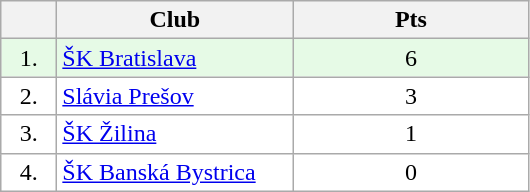<table class="wikitable">
<tr>
<th width="30"></th>
<th width="150">Club</th>
<th width="150">Pts</th>
</tr>
<tr bgcolor="#e6fae6" align="center">
<td>1.</td>
<td align="left"><a href='#'>ŠK Bratislava</a></td>
<td>6</td>
</tr>
<tr bgcolor="#FFFFFF" align="center">
<td>2.</td>
<td align="left"><a href='#'>Slávia Prešov</a></td>
<td>3</td>
</tr>
<tr bgcolor="#FFFFFF" align="center">
<td>3.</td>
<td align="left"><a href='#'>ŠK Žilina</a></td>
<td>1</td>
</tr>
<tr bgcolor="#FFFFFF" align="center">
<td>4.</td>
<td align="left"><a href='#'>ŠK Banská Bystrica</a></td>
<td>0</td>
</tr>
</table>
